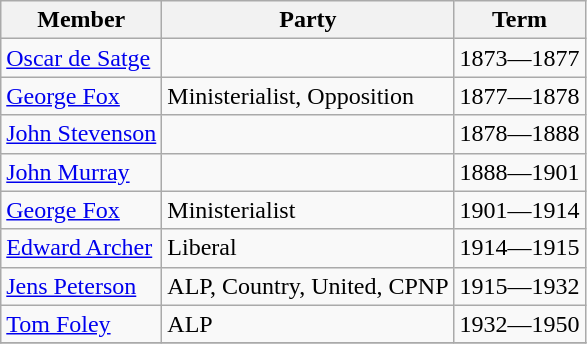<table class="wikitable">
<tr>
<th>Member</th>
<th>Party</th>
<th>Term</th>
</tr>
<tr>
<td><a href='#'>Oscar de Satge</a></td>
<td></td>
<td>1873—1877</td>
</tr>
<tr>
<td><a href='#'>George Fox</a></td>
<td>Ministerialist, Opposition</td>
<td>1877—1878</td>
</tr>
<tr>
<td><a href='#'>John Stevenson</a></td>
<td></td>
<td>1878—1888</td>
</tr>
<tr>
<td><a href='#'>John Murray</a></td>
<td></td>
<td>1888—1901</td>
</tr>
<tr>
<td><a href='#'>George Fox</a></td>
<td>Ministerialist</td>
<td>1901—1914</td>
</tr>
<tr>
<td><a href='#'>Edward Archer</a></td>
<td>Liberal</td>
<td>1914—1915</td>
</tr>
<tr>
<td><a href='#'>Jens Peterson</a></td>
<td>ALP, Country, United, CPNP</td>
<td>1915—1932</td>
</tr>
<tr>
<td><a href='#'>Tom Foley</a></td>
<td>ALP</td>
<td>1932—1950</td>
</tr>
<tr>
</tr>
</table>
